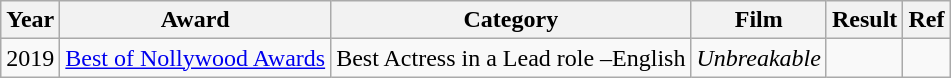<table class="wikitable sortable">
<tr>
<th>Year</th>
<th>Award</th>
<th>Category</th>
<th>Film</th>
<th>Result</th>
<th>Ref</th>
</tr>
<tr>
<td>2019</td>
<td><a href='#'>Best of Nollywood Awards</a></td>
<td>Best Actress in a Lead role –English</td>
<td><em>Unbreakable</em></td>
<td></td>
<td></td>
</tr>
</table>
